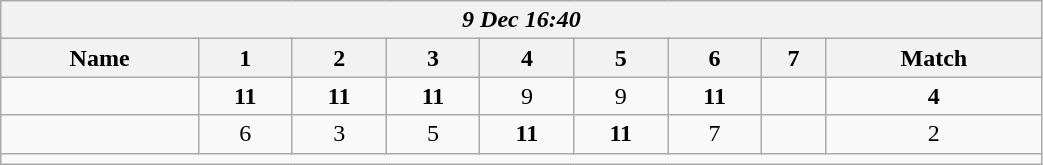<table class=wikitable style="text-align:center; width: 55%">
<tr>
<th colspan=17><em>9 Dec 16:40</em></th>
</tr>
<tr>
<th>Name</th>
<th>1</th>
<th>2</th>
<th>3</th>
<th>4</th>
<th>5</th>
<th>6</th>
<th>7</th>
<th>Match</th>
</tr>
<tr>
<td style="text-align:left;"><strong></strong></td>
<td><strong>11</strong></td>
<td><strong>11</strong></td>
<td><strong>11</strong></td>
<td>9</td>
<td>9</td>
<td><strong>11</strong></td>
<td></td>
<td><strong>4</strong></td>
</tr>
<tr>
<td style="text-align:left;"></td>
<td>6</td>
<td>3</td>
<td>5</td>
<td><strong>11</strong></td>
<td><strong>11</strong></td>
<td>7</td>
<td></td>
<td>2</td>
</tr>
<tr>
<td colspan=17></td>
</tr>
</table>
